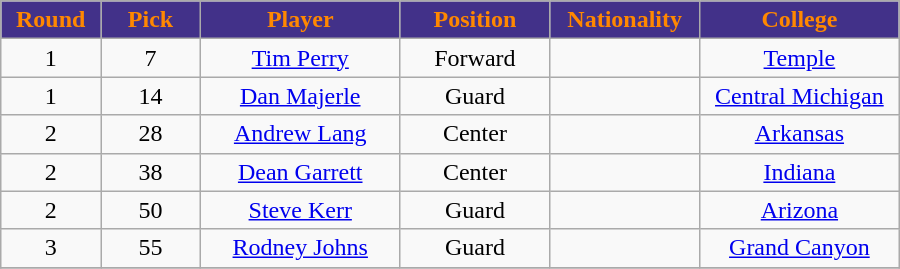<table class="wikitable sortable sortable">
<tr>
<th style="background:#423189; color:#FF8800" width="10%">Round</th>
<th style="background:#423189; color:#FF8800" width="10%">Pick</th>
<th style="background:#423189; color:#FF8800" width="20%">Player</th>
<th style="background:#423189; color:#FF8800" width="15%">Position</th>
<th style="background:#423189; color:#FF8800" width="15%">Nationality</th>
<th style="background:#423189; color:#FF8800" width="20%">College</th>
</tr>
<tr style="text-align: center">
<td>1</td>
<td>7</td>
<td><a href='#'>Tim Perry</a></td>
<td>Forward</td>
<td></td>
<td><a href='#'>Temple</a></td>
</tr>
<tr style="text-align: center">
<td>1</td>
<td>14</td>
<td><a href='#'>Dan Majerle</a></td>
<td>Guard</td>
<td></td>
<td><a href='#'>Central Michigan</a></td>
</tr>
<tr style="text-align: center">
<td>2</td>
<td>28</td>
<td><a href='#'>Andrew Lang</a></td>
<td>Center</td>
<td></td>
<td><a href='#'>Arkansas</a></td>
</tr>
<tr style="text-align: center">
<td>2</td>
<td>38</td>
<td><a href='#'>Dean Garrett</a></td>
<td>Center</td>
<td></td>
<td><a href='#'>Indiana</a></td>
</tr>
<tr style="text-align: center">
<td>2</td>
<td>50</td>
<td><a href='#'>Steve Kerr</a></td>
<td>Guard</td>
<td></td>
<td><a href='#'>Arizona</a></td>
</tr>
<tr style="text-align: center">
<td>3</td>
<td>55</td>
<td><a href='#'>Rodney Johns</a></td>
<td>Guard</td>
<td></td>
<td><a href='#'>Grand Canyon</a></td>
</tr>
<tr style="text-align: center">
</tr>
</table>
